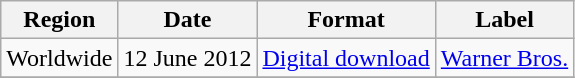<table class="wikitable plainrowheaders">
<tr>
<th scope="col">Region</th>
<th scope="col">Date</th>
<th scope="col">Format</th>
<th scope="col">Label</th>
</tr>
<tr>
<td>Worldwide</td>
<td>12 June 2012</td>
<td><a href='#'>Digital download</a></td>
<td><a href='#'>Warner Bros.</a></td>
</tr>
<tr>
</tr>
</table>
